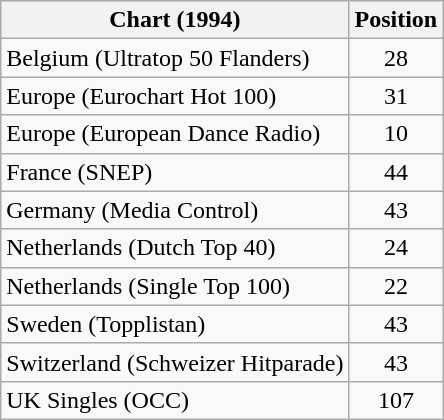<table class="wikitable sortable">
<tr>
<th>Chart (1994)</th>
<th>Position</th>
</tr>
<tr>
<td>Belgium (Ultratop 50 Flanders)</td>
<td align="center">28</td>
</tr>
<tr>
<td>Europe (Eurochart Hot 100)</td>
<td align="center">31</td>
</tr>
<tr>
<td>Europe (European Dance Radio)</td>
<td align="center">10</td>
</tr>
<tr>
<td>France (SNEP)</td>
<td align="center">44</td>
</tr>
<tr>
<td>Germany (Media Control)</td>
<td align="center">43</td>
</tr>
<tr>
<td>Netherlands (Dutch Top 40)</td>
<td align="center">24</td>
</tr>
<tr>
<td>Netherlands (Single Top 100)</td>
<td align="center">22</td>
</tr>
<tr>
<td>Sweden (Topplistan)</td>
<td align="center">43</td>
</tr>
<tr>
<td>Switzerland (Schweizer Hitparade)</td>
<td align="center">43</td>
</tr>
<tr>
<td>UK Singles (OCC)</td>
<td align="center">107</td>
</tr>
</table>
